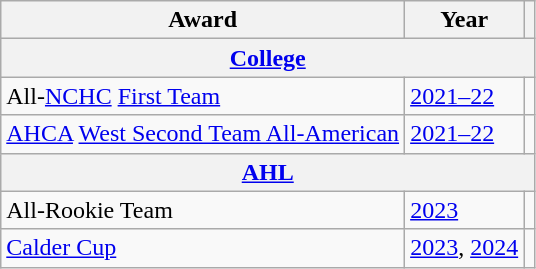<table class="wikitable">
<tr>
<th>Award</th>
<th>Year</th>
<th></th>
</tr>
<tr>
<th colspan="3"><a href='#'>College</a></th>
</tr>
<tr>
<td>All-<a href='#'>NCHC</a> <a href='#'>First Team</a></td>
<td><a href='#'>2021–22</a></td>
<td></td>
</tr>
<tr>
<td><a href='#'>AHCA</a> <a href='#'>West Second Team All-American</a></td>
<td><a href='#'>2021–22</a></td>
<td></td>
</tr>
<tr>
<th colspan="3"><a href='#'>AHL</a></th>
</tr>
<tr>
<td>All-Rookie Team</td>
<td><a href='#'>2023</a></td>
<td></td>
</tr>
<tr>
<td><a href='#'>Calder Cup</a></td>
<td><a href='#'>2023</a>, <a href='#'>2024</a></td>
<td></td>
</tr>
</table>
